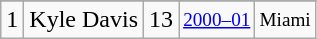<table class="wikitable">
<tr>
</tr>
<tr>
<td>1</td>
<td>Kyle Davis</td>
<td>13</td>
<td style="font-size:80%;"><a href='#'>2000–01</a></td>
<td style="font-size:80%;">Miami</td>
</tr>
</table>
